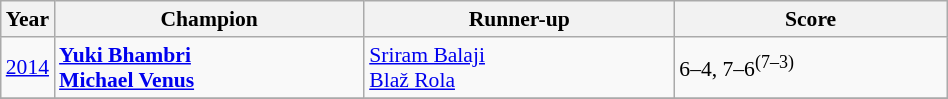<table class="wikitable" style="font-size:90%">
<tr>
<th>Year</th>
<th width="200">Champion</th>
<th width="200">Runner-up</th>
<th width="175">Score</th>
</tr>
<tr>
<td><a href='#'>2014</a></td>
<td> <strong><a href='#'>Yuki Bhambri</a></strong><br> <strong><a href='#'>Michael Venus</a></strong></td>
<td> <a href='#'>Sriram Balaji</a><br> <a href='#'>Blaž Rola</a></td>
<td>6–4, 7–6<sup>(7–3)</sup></td>
</tr>
<tr>
</tr>
</table>
